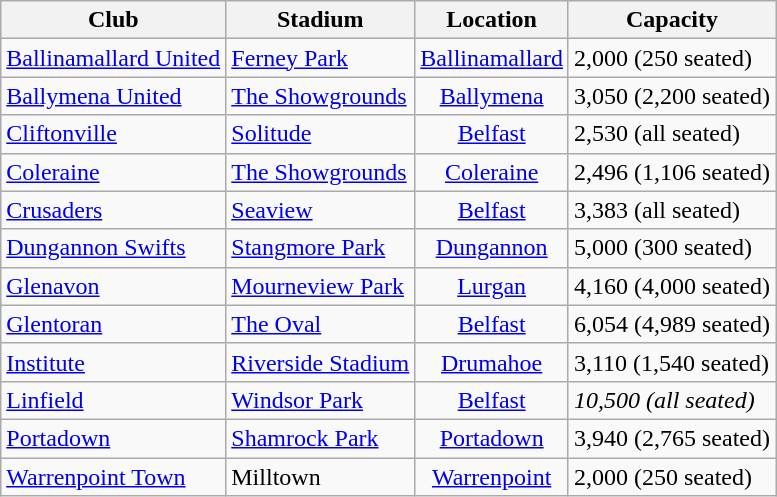<table class="wikitable sortable">
<tr>
<th>Club</th>
<th>Stadium</th>
<th>Location</th>
<th>Capacity</th>
</tr>
<tr>
<td><a href='#'>Ballinamallard United</a></td>
<td><a href='#'>Ferney Park</a></td>
<td style="text-align:center;"><a href='#'>Ballinamallard</a></td>
<td>2,000 (250 seated)</td>
</tr>
<tr>
<td><a href='#'>Ballymena United</a></td>
<td><a href='#'>The Showgrounds</a></td>
<td style="text-align:center;"><a href='#'>Ballymena</a></td>
<td>3,050 (2,200 seated)</td>
</tr>
<tr>
<td><a href='#'>Cliftonville</a></td>
<td><a href='#'>Solitude</a></td>
<td style="text-align:center;"><a href='#'>Belfast</a></td>
<td>2,530 (all seated)</td>
</tr>
<tr>
<td><a href='#'>Coleraine</a></td>
<td><a href='#'>The Showgrounds</a></td>
<td style="text-align:center;"><a href='#'>Coleraine</a></td>
<td>2,496 (1,106 seated)</td>
</tr>
<tr>
<td><a href='#'>Crusaders</a></td>
<td><a href='#'>Seaview</a></td>
<td style="text-align:center;"><a href='#'>Belfast</a></td>
<td>3,383 (all seated)</td>
</tr>
<tr>
<td><a href='#'>Dungannon Swifts</a></td>
<td><a href='#'>Stangmore Park</a></td>
<td style="text-align:center;"><a href='#'>Dungannon</a></td>
<td>5,000 (300 seated)</td>
</tr>
<tr>
<td><a href='#'>Glenavon</a></td>
<td><a href='#'>Mourneview Park</a></td>
<td style="text-align:center;"><a href='#'>Lurgan</a></td>
<td>4,160 (4,000 seated)</td>
</tr>
<tr>
<td><a href='#'>Glentoran</a></td>
<td><a href='#'>The Oval</a></td>
<td style="text-align:center;"><a href='#'>Belfast</a></td>
<td>6,054 (4,989 seated)</td>
</tr>
<tr>
<td><a href='#'>Institute</a></td>
<td><a href='#'>Riverside Stadium</a></td>
<td style="text-align:center;"><a href='#'>Drumahoe</a></td>
<td>3,110 (1,540 seated)</td>
</tr>
<tr>
<td><a href='#'>Linfield</a></td>
<td><a href='#'>Windsor Park</a></td>
<td style="text-align:center;"><a href='#'>Belfast</a></td>
<td><em>10,500 (all seated)</em></td>
</tr>
<tr>
<td><a href='#'>Portadown</a></td>
<td><a href='#'>Shamrock Park</a></td>
<td style="text-align:center;"><a href='#'>Portadown</a></td>
<td>3,940 (2,765 seated)</td>
</tr>
<tr>
<td><a href='#'>Warrenpoint Town</a></td>
<td>Milltown</td>
<td style="text-align:center;"><a href='#'>Warrenpoint</a></td>
<td>2,000 (250 seated)</td>
</tr>
</table>
